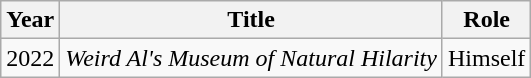<table class="wikitable">
<tr>
<th>Year</th>
<th>Title</th>
<th>Role</th>
</tr>
<tr>
<td>2022</td>
<td><em>Weird Al's Museum of Natural Hilarity</em></td>
<td>Himself</td>
</tr>
</table>
